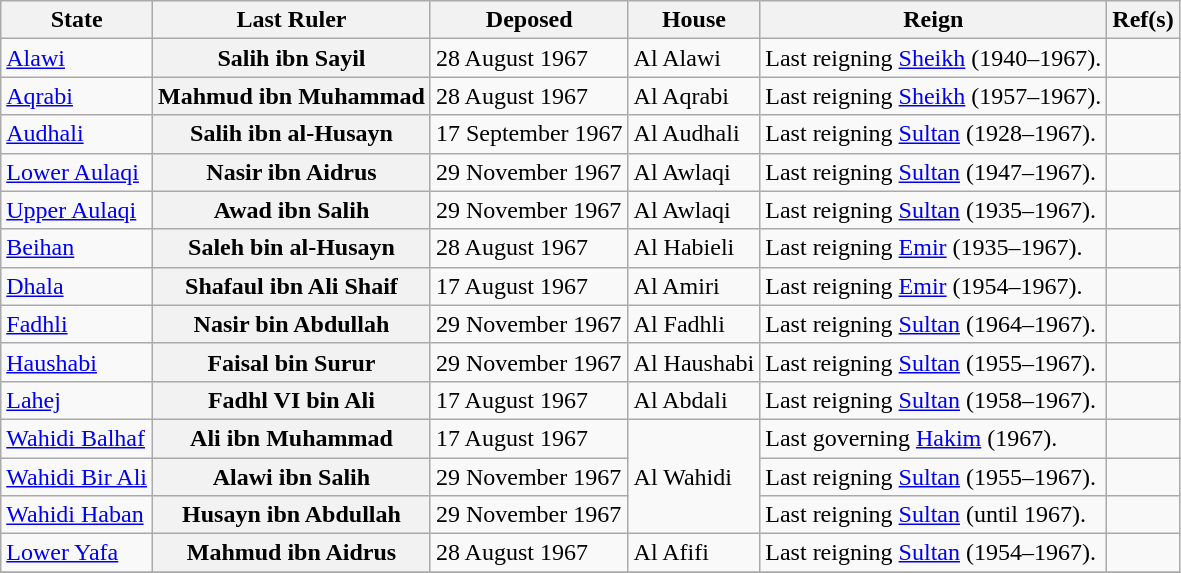<table class="wikitable sortable">
<tr>
<th>State</th>
<th>Last Ruler</th>
<th>Deposed</th>
<th>House</th>
<th>Reign</th>
<th>Ref(s)</th>
</tr>
<tr>
<td> <a href='#'>Alawi</a></td>
<th scope="row">Salih ibn Sayil</th>
<td>28 August 1967</td>
<td>Al Alawi</td>
<td>Last reigning <a href='#'>Sheikh</a> (1940–1967).</td>
<td style="text-align:center;"></td>
</tr>
<tr>
<td> <a href='#'>Aqrabi</a></td>
<th scope="row">Mahmud ibn Muhammad</th>
<td>28 August 1967</td>
<td>Al Aqrabi</td>
<td>Last reigning <a href='#'>Sheikh</a> (1957–1967).</td>
<td style="text-align:center;"></td>
</tr>
<tr>
<td> <a href='#'>Audhali</a></td>
<th scope="row">Salih ibn al-Husayn</th>
<td>17 September 1967</td>
<td>Al Audhali</td>
<td>Last reigning <a href='#'>Sultan</a> (1928–1967).</td>
<td style="text-align:center;"></td>
</tr>
<tr>
<td> <a href='#'>Lower Aulaqi</a></td>
<th scope="row">Nasir ibn Aidrus</th>
<td>29 November 1967</td>
<td>Al Awlaqi</td>
<td>Last reigning <a href='#'>Sultan</a> (1947–1967).</td>
<td style="text-align:center;"></td>
</tr>
<tr>
<td> <a href='#'>Upper Aulaqi</a></td>
<th scope="row">Awad ibn Salih</th>
<td>29 November 1967</td>
<td>Al Awlaqi</td>
<td>Last reigning <a href='#'>Sultan</a> (1935–1967).</td>
<td style="text-align:center;"></td>
</tr>
<tr>
<td> <a href='#'>Beihan</a></td>
<th scope="row">Saleh bin al-Husayn</th>
<td>28 August 1967</td>
<td>Al Habieli</td>
<td>Last reigning <a href='#'>Emir</a> (1935–1967).</td>
<td style="text-align:center;"></td>
</tr>
<tr>
<td> <a href='#'>Dhala</a></td>
<th scope="row">Shafaul ibn Ali Shaif</th>
<td>17 August 1967</td>
<td>Al Amiri</td>
<td>Last reigning <a href='#'>Emir</a> (1954–1967).</td>
<td style="text-align:center;"></td>
</tr>
<tr>
<td> <a href='#'>Fadhli</a></td>
<th scope="row">Nasir bin Abdullah</th>
<td>29 November 1967</td>
<td>Al Fadhli</td>
<td>Last reigning <a href='#'>Sultan</a> (1964–1967).</td>
<td style="text-align:center;"></td>
</tr>
<tr>
<td> <a href='#'>Haushabi</a></td>
<th scope="row">Faisal bin Surur</th>
<td>29 November 1967</td>
<td>Al Haushabi</td>
<td>Last reigning <a href='#'>Sultan</a> (1955–1967).</td>
<td style="text-align:center;"></td>
</tr>
<tr>
<td> <a href='#'>Lahej</a></td>
<th scope="row">Fadhl VI bin Ali</th>
<td>17 August 1967 </td>
<td>Al Abdali</td>
<td>Last reigning <a href='#'>Sultan</a> (1958–1967).</td>
<td style="text-align:center;"></td>
</tr>
<tr>
<td> <a href='#'>Wahidi Balhaf</a></td>
<th scope="row">Ali ibn Muhammad</th>
<td>17 August 1967</td>
<td rowspan="3">Al Wahidi</td>
<td>Last governing <a href='#'>Hakim</a> (1967).</td>
<td style="text-align:center;"></td>
</tr>
<tr>
<td> <a href='#'>Wahidi Bir Ali</a></td>
<th scope="row">Alawi ibn Salih</th>
<td>29 November 1967</td>
<td>Last reigning <a href='#'>Sultan</a> (1955–1967).</td>
<td style="text-align:center;"></td>
</tr>
<tr>
<td> <a href='#'>Wahidi Haban</a></td>
<th scope="row">Husayn ibn Abdullah</th>
<td>29 November 1967</td>
<td>Last reigning <a href='#'>Sultan</a> (until 1967).</td>
<td style="text-align:center;"></td>
</tr>
<tr>
<td> <a href='#'>Lower Yafa</a></td>
<th scope="row">Mahmud ibn Aidrus</th>
<td>28 August 1967</td>
<td>Al Afifi</td>
<td>Last reigning <a href='#'>Sultan</a> (1954–1967).</td>
<td style="text-align:center;"></td>
</tr>
<tr>
</tr>
</table>
